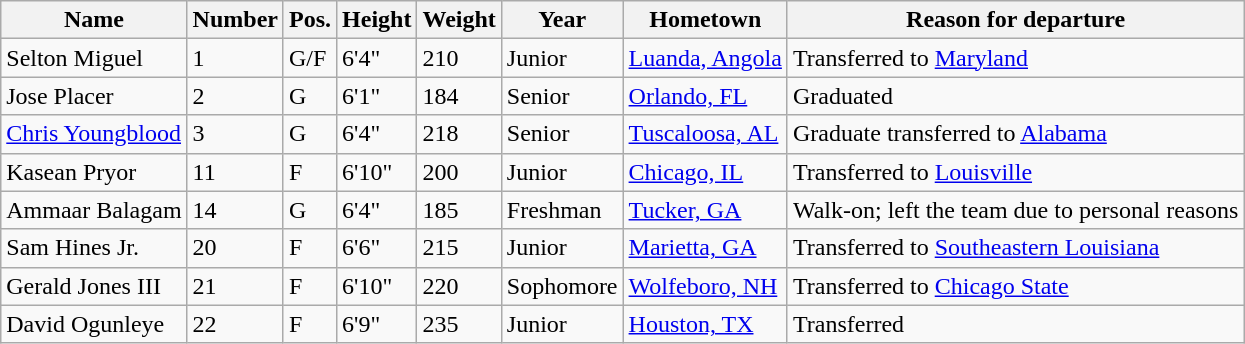<table class="wikitable sortable" border="1">
<tr>
<th>Name</th>
<th>Number</th>
<th>Pos.</th>
<th>Height</th>
<th>Weight</th>
<th>Year</th>
<th>Hometown</th>
<th class="unsortable">Reason for departure</th>
</tr>
<tr>
<td>Selton Miguel</td>
<td>1</td>
<td>G/F</td>
<td>6'4"</td>
<td>210</td>
<td>Junior</td>
<td><a href='#'>Luanda, Angola</a></td>
<td>Transferred to <a href='#'>Maryland</a></td>
</tr>
<tr>
<td>Jose Placer</td>
<td>2</td>
<td>G</td>
<td>6'1"</td>
<td>184</td>
<td> Senior</td>
<td><a href='#'>Orlando, FL</a></td>
<td>Graduated</td>
</tr>
<tr>
<td><a href='#'>Chris Youngblood</a></td>
<td>3</td>
<td>G</td>
<td>6'4"</td>
<td>218</td>
<td>Senior</td>
<td><a href='#'>Tuscaloosa, AL</a></td>
<td>Graduate transferred to <a href='#'>Alabama</a></td>
</tr>
<tr>
<td>Kasean Pryor</td>
<td>11</td>
<td>F</td>
<td>6'10"</td>
<td>200</td>
<td>Junior</td>
<td><a href='#'>Chicago, IL</a></td>
<td>Transferred to <a href='#'>Louisville</a></td>
</tr>
<tr>
<td>Ammaar Balagam</td>
<td>14</td>
<td>G</td>
<td>6'4"</td>
<td>185</td>
<td>Freshman</td>
<td><a href='#'>Tucker, GA</a></td>
<td>Walk-on; left the team due to personal reasons</td>
</tr>
<tr>
<td>Sam Hines Jr.</td>
<td>20</td>
<td>F</td>
<td>6'6"</td>
<td>215</td>
<td>Junior</td>
<td><a href='#'>Marietta, GA</a></td>
<td>Transferred to <a href='#'>Southeastern Louisiana</a></td>
</tr>
<tr>
<td>Gerald Jones III</td>
<td>21</td>
<td>F</td>
<td>6'10"</td>
<td>220</td>
<td>Sophomore</td>
<td><a href='#'>Wolfeboro, NH</a></td>
<td>Transferred to <a href='#'>Chicago State</a></td>
</tr>
<tr>
<td>David Ogunleye</td>
<td>22</td>
<td>F</td>
<td>6'9"</td>
<td>235</td>
<td>Junior</td>
<td><a href='#'>Houston, TX</a></td>
<td>Transferred</td>
</tr>
</table>
